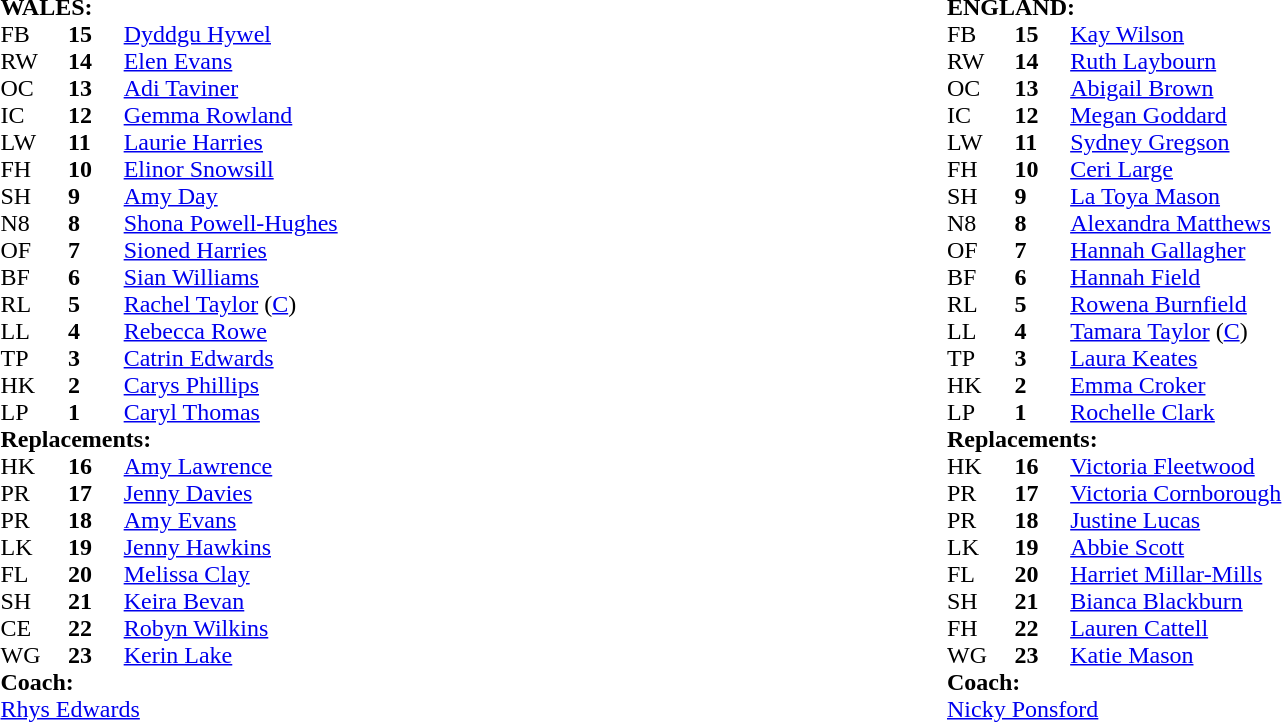<table style="width:100%">
<tr>
<td width="50%"><br><table cellspacing="0" cellpadding="0">
<tr>
<td colspan="4"><strong>WALES:</strong></td>
</tr>
<tr>
<th width="3%"></th>
<th width="3%"></th>
<th width="22%"></th>
<th width="22%"></th>
</tr>
<tr>
<td>FB</td>
<td><strong>15</strong></td>
<td><a href='#'>Dyddgu Hywel</a></td>
<td></td>
</tr>
<tr>
<td>RW</td>
<td><strong>14</strong></td>
<td><a href='#'>Elen Evans</a></td>
</tr>
<tr>
<td>OC</td>
<td><strong>13</strong></td>
<td><a href='#'>Adi Taviner</a></td>
</tr>
<tr>
<td>IC</td>
<td><strong>12</strong></td>
<td><a href='#'>Gemma Rowland</a></td>
</tr>
<tr>
<td>LW</td>
<td><strong>11</strong></td>
<td><a href='#'>Laurie Harries</a></td>
</tr>
<tr>
<td>FH</td>
<td><strong>10</strong></td>
<td><a href='#'>Elinor Snowsill</a></td>
</tr>
<tr>
<td>SH</td>
<td><strong>9</strong></td>
<td><a href='#'>Amy Day</a></td>
<td></td>
</tr>
<tr>
<td>N8</td>
<td><strong>8</strong></td>
<td><a href='#'>Shona Powell-Hughes</a></td>
</tr>
<tr>
<td>OF</td>
<td><strong>7</strong></td>
<td><a href='#'>Sioned Harries</a></td>
</tr>
<tr>
<td>BF</td>
<td><strong>6</strong></td>
<td><a href='#'>Sian Williams</a></td>
<td></td>
</tr>
<tr>
<td>RL</td>
<td><strong>5</strong></td>
<td><a href='#'>Rachel Taylor</a> (<a href='#'>C</a>)</td>
</tr>
<tr>
<td>LL</td>
<td><strong>4</strong></td>
<td><a href='#'>Rebecca Rowe</a></td>
</tr>
<tr>
<td>TP</td>
<td><strong>3</strong></td>
<td><a href='#'>Catrin Edwards</a></td>
<td></td>
</tr>
<tr>
<td>HK</td>
<td><strong>2</strong></td>
<td><a href='#'>Carys Phillips</a></td>
<td></td>
</tr>
<tr>
<td>LP</td>
<td><strong>1</strong></td>
<td><a href='#'>Caryl Thomas</a></td>
<td></td>
</tr>
<tr>
<td colspan=4><strong>Replacements:</strong></td>
</tr>
<tr>
<td>HK</td>
<td><strong>16</strong></td>
<td><a href='#'>Amy Lawrence</a></td>
<td></td>
</tr>
<tr>
<td>PR</td>
<td><strong>17</strong></td>
<td><a href='#'>Jenny Davies</a></td>
<td></td>
</tr>
<tr>
<td>PR</td>
<td><strong>18</strong></td>
<td><a href='#'>Amy Evans</a></td>
<td></td>
</tr>
<tr>
<td>LK</td>
<td><strong>19</strong></td>
<td><a href='#'>Jenny Hawkins</a></td>
</tr>
<tr>
<td>FL</td>
<td><strong>20</strong></td>
<td><a href='#'>Melissa Clay</a></td>
<td></td>
</tr>
<tr>
<td>SH</td>
<td><strong>21</strong></td>
<td><a href='#'>Keira Bevan</a></td>
<td></td>
</tr>
<tr>
<td>CE</td>
<td><strong>22</strong></td>
<td><a href='#'>Robyn Wilkins</a></td>
<td></td>
</tr>
<tr>
<td>WG</td>
<td><strong>23</strong></td>
<td><a href='#'>Kerin Lake</a></td>
</tr>
<tr>
<td colspan="4"><strong>Coach:</strong></td>
</tr>
<tr>
<td colspan="4"> <a href='#'>Rhys Edwards</a></td>
</tr>
<tr>
</tr>
</table>
</td>
<td width="50%"><br><table cellspacing="0" cellpadding="0">
<tr>
<td colspan="4"><strong>ENGLAND:</strong></td>
</tr>
<tr>
<th width="3%"></th>
<th width="3%"></th>
<th width="22%"></th>
<th width="22%"></th>
</tr>
<tr>
<td>FB</td>
<td><strong>15</strong></td>
<td><a href='#'>Kay Wilson</a></td>
</tr>
<tr>
<td>RW</td>
<td><strong>14</strong></td>
<td><a href='#'>Ruth Laybourn</a></td>
<td></td>
</tr>
<tr>
<td>OC</td>
<td><strong>13</strong></td>
<td><a href='#'>Abigail Brown</a></td>
</tr>
<tr>
<td>IC</td>
<td><strong>12</strong></td>
<td><a href='#'>Megan Goddard</a></td>
</tr>
<tr>
<td>LW</td>
<td><strong>11</strong></td>
<td><a href='#'>Sydney Gregson</a></td>
</tr>
<tr>
<td>FH</td>
<td><strong>10</strong></td>
<td><a href='#'>Ceri Large</a></td>
</tr>
<tr>
<td>SH</td>
<td><strong>9</strong></td>
<td><a href='#'>La Toya Mason</a></td>
<td></td>
</tr>
<tr>
<td>N8</td>
<td><strong>8</strong></td>
<td><a href='#'>Alexandra Matthews</a></td>
</tr>
<tr>
<td>OF</td>
<td><strong>7</strong></td>
<td><a href='#'>Hannah Gallagher</a></td>
<td></td>
</tr>
<tr>
<td>BF</td>
<td><strong>6</strong></td>
<td><a href='#'>Hannah Field</a></td>
</tr>
<tr>
<td>RL</td>
<td><strong>5</strong></td>
<td><a href='#'>Rowena Burnfield</a></td>
</tr>
<tr>
<td>LL</td>
<td><strong>4</strong></td>
<td><a href='#'>Tamara Taylor</a> (<a href='#'>C</a>)</td>
</tr>
<tr>
<td>TP</td>
<td><strong>3</strong></td>
<td><a href='#'>Laura Keates</a></td>
<td></td>
</tr>
<tr>
<td>HK</td>
<td><strong>2</strong></td>
<td><a href='#'>Emma Croker</a></td>
<td></td>
</tr>
<tr>
<td>LP</td>
<td><strong>1</strong></td>
<td><a href='#'>Rochelle Clark</a></td>
<td></td>
</tr>
<tr>
<td colspan=4><strong>Replacements:</strong></td>
</tr>
<tr>
<td>HK</td>
<td><strong>16</strong></td>
<td><a href='#'>Victoria Fleetwood</a></td>
<td></td>
</tr>
<tr>
<td>PR</td>
<td><strong>17</strong></td>
<td><a href='#'>Victoria Cornborough</a></td>
<td></td>
</tr>
<tr>
<td>PR</td>
<td><strong>18</strong></td>
<td><a href='#'>Justine Lucas</a></td>
<td></td>
</tr>
<tr>
<td>LK</td>
<td><strong>19</strong></td>
<td><a href='#'>Abbie Scott</a></td>
</tr>
<tr>
<td>FL</td>
<td><strong>20</strong></td>
<td><a href='#'>Harriet Millar-Mills</a></td>
<td></td>
</tr>
<tr>
<td>SH</td>
<td><strong>21</strong></td>
<td><a href='#'>Bianca Blackburn</a></td>
<td></td>
</tr>
<tr>
<td>FH</td>
<td><strong>22</strong></td>
<td><a href='#'>Lauren Cattell</a></td>
</tr>
<tr>
<td>WG</td>
<td><strong>23</strong></td>
<td><a href='#'>Katie Mason</a></td>
<td></td>
</tr>
<tr>
<td colspan="4"><strong>Coach:</strong></td>
</tr>
<tr>
<td colspan="4"> <a href='#'>Nicky Ponsford</a></td>
</tr>
<tr>
</tr>
</table>
</td>
</tr>
</table>
